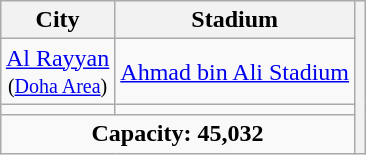<table class="wikitable" style="margin:1em auto; text-align:center;">
<tr>
<th>City</th>
<th>Stadium</th>
<th rowspan="4"></th>
</tr>
<tr>
<td><a href='#'>Al Rayyan</a><br> <small>(<a href='#'>Doha Area</a>)</small></td>
<td><a href='#'>Ahmad bin Ali Stadium</a></td>
</tr>
<tr>
<td></td>
<td></td>
</tr>
<tr>
<td colspan="2"><strong>Capacity: 45,032</strong></td>
</tr>
</table>
